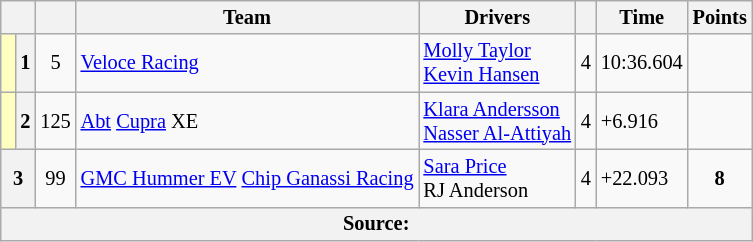<table class="wikitable" style="font-size: 85%">
<tr>
<th scope="col" colspan="2"></th>
<th scope="col"></th>
<th scope="col">Team</th>
<th scope="col">Drivers</th>
<th scope="col"></th>
<th scope="col">Time</th>
<th scope="col">Points</th>
</tr>
<tr>
<td style="background-color:#FFFFBF"> </td>
<th scope=row>1</th>
<td align=center>5</td>
<td> <a href='#'>Veloce Racing</a></td>
<td> <a href='#'>Molly Taylor</a><br> <a href='#'>Kevin Hansen</a></td>
<td>4</td>
<td>10:36.604</td>
<td></td>
</tr>
<tr>
<td style="background-color:#FFFFBF"> </td>
<th scope=row>2</th>
<td align=center>125</td>
<td> <a href='#'>Abt</a> <a href='#'>Cupra</a> XE</td>
<td> <a href='#'>Klara Andersson</a><br> <a href='#'>Nasser Al-Attiyah</a></td>
<td>4</td>
<td>+6.916</td>
<td></td>
</tr>
<tr>
<th scope=row colspan=2>3</th>
<td align=center>99</td>
<td> <a href='#'>GMC Hummer EV</a> <a href='#'>Chip Ganassi Racing</a></td>
<td> <a href='#'>Sara Price</a><br> RJ Anderson</td>
<td>4</td>
<td>+22.093</td>
<td align=center><strong>8</strong></td>
</tr>
<tr>
<th colspan="8">Source:</th>
</tr>
</table>
